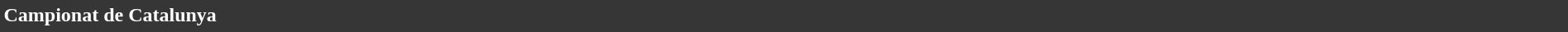<table style="width: 100%; background:#363636; color:white;">
<tr>
<td><strong>Campionat de Catalunya</strong></td>
</tr>
<tr>
</tr>
</table>
